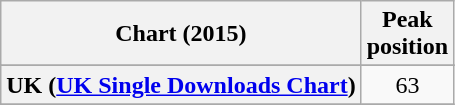<table class="wikitable sortable plainrowheaders">
<tr>
<th scope="col">Chart (2015)</th>
<th scope="col">Peak<br>position</th>
</tr>
<tr>
</tr>
<tr>
<th scope="row">UK (<a href='#'>UK Single Downloads Chart</a>)</th>
<td align="center">63</td>
</tr>
<tr>
</tr>
</table>
